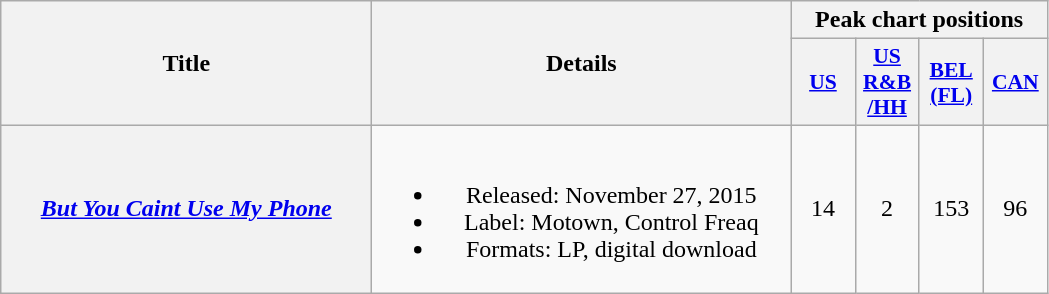<table class="wikitable plainrowheaders" style="text-align:center;">
<tr>
<th scope="col" rowspan="2" style="width:15em;">Title</th>
<th scope="col" rowspan="2" style="width:17em;">Details</th>
<th scope="col" colspan="4">Peak chart positions</th>
</tr>
<tr>
<th scope="col" style="width:2.5em;font-size:90%;"><a href='#'>US</a><br></th>
<th scope="col" style="width:2.5em;font-size:90%;"><a href='#'>US R&B<br>/HH</a><br></th>
<th scope="col" style="width:2.5em;font-size:90%;"><a href='#'>BEL (FL)</a><br></th>
<th scope="col" style="width:2.5em;font-size:90%;"><a href='#'>CAN</a><br></th>
</tr>
<tr>
<th scope="row"><em><a href='#'>But You Caint Use My Phone</a></em></th>
<td><br><ul><li>Released: November 27, 2015</li><li>Label: Motown, Control Freaq</li><li>Formats: LP, digital download</li></ul></td>
<td>14</td>
<td>2</td>
<td>153</td>
<td>96</td>
</tr>
</table>
